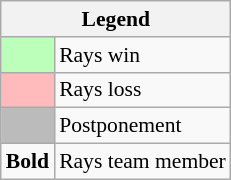<table class="wikitable" style="font-size:90%">
<tr>
<th colspan="2">Legend</th>
</tr>
<tr>
<td style="background:#bfb;"> </td>
<td>Rays win</td>
</tr>
<tr>
<td style="background:#fbb;"> </td>
<td>Rays loss</td>
</tr>
<tr>
<td style="background:#bbb;"> </td>
<td>Postponement</td>
</tr>
<tr>
<td><strong>Bold</strong></td>
<td>Rays team member</td>
</tr>
</table>
